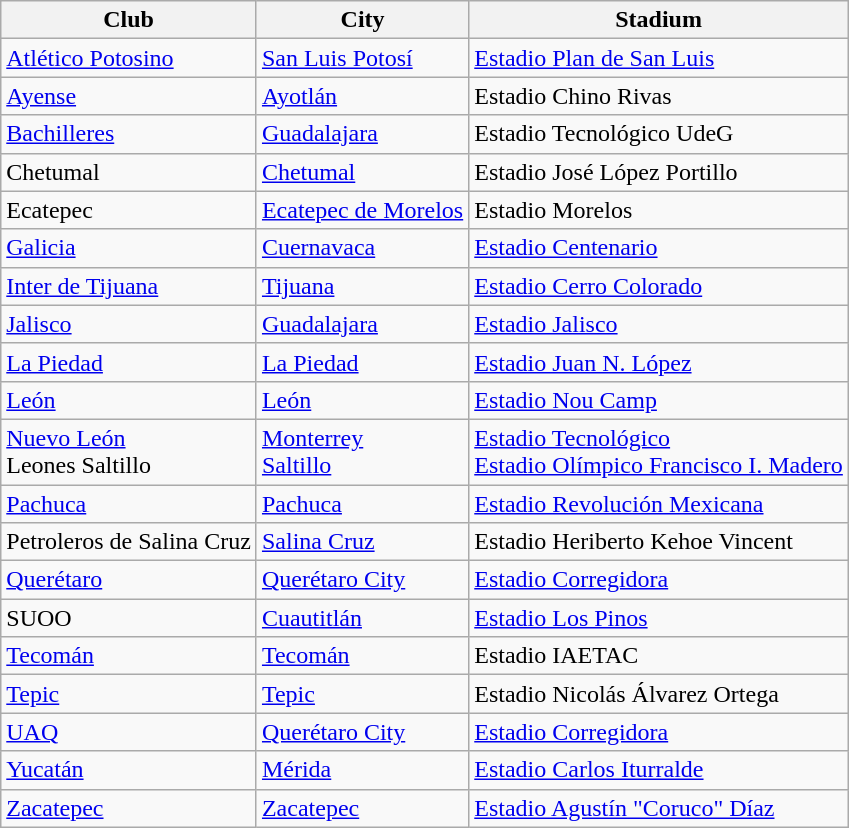<table class="wikitable sortable">
<tr>
<th>Club</th>
<th>City</th>
<th>Stadium</th>
</tr>
<tr>
<td><a href='#'>Atlético Potosino</a></td>
<td><a href='#'>San Luis Potosí</a></td>
<td><a href='#'>Estadio Plan de San Luis</a></td>
</tr>
<tr>
<td><a href='#'>Ayense</a></td>
<td><a href='#'>Ayotlán</a></td>
<td>Estadio Chino Rivas</td>
</tr>
<tr>
<td><a href='#'>Bachilleres</a></td>
<td><a href='#'>Guadalajara</a></td>
<td>Estadio Tecnológico UdeG</td>
</tr>
<tr>
<td>Chetumal</td>
<td><a href='#'>Chetumal</a></td>
<td>Estadio José López Portillo</td>
</tr>
<tr>
<td>Ecatepec</td>
<td><a href='#'>Ecatepec de Morelos</a></td>
<td>Estadio Morelos</td>
</tr>
<tr>
<td><a href='#'>Galicia</a></td>
<td><a href='#'>Cuernavaca</a></td>
<td><a href='#'>Estadio Centenario</a></td>
</tr>
<tr>
<td><a href='#'>Inter de Tijuana</a></td>
<td><a href='#'>Tijuana</a></td>
<td><a href='#'>Estadio Cerro Colorado</a></td>
</tr>
<tr>
<td><a href='#'>Jalisco</a></td>
<td><a href='#'>Guadalajara</a></td>
<td><a href='#'>Estadio Jalisco</a></td>
</tr>
<tr>
<td><a href='#'>La Piedad</a></td>
<td><a href='#'>La Piedad</a></td>
<td><a href='#'>Estadio Juan N. López</a></td>
</tr>
<tr>
<td><a href='#'>León</a></td>
<td><a href='#'>León</a></td>
<td><a href='#'>Estadio Nou Camp</a></td>
</tr>
<tr>
<td><a href='#'>Nuevo León</a><br>Leones Saltillo</td>
<td><a href='#'>Monterrey</a><br><a href='#'>Saltillo</a></td>
<td><a href='#'>Estadio Tecnológico</a><br><a href='#'>Estadio Olímpico Francisco I. Madero</a></td>
</tr>
<tr>
<td><a href='#'>Pachuca</a></td>
<td><a href='#'>Pachuca</a></td>
<td><a href='#'>Estadio Revolución Mexicana</a></td>
</tr>
<tr>
<td>Petroleros de Salina Cruz</td>
<td><a href='#'>Salina Cruz</a></td>
<td>Estadio Heriberto Kehoe Vincent</td>
</tr>
<tr>
<td><a href='#'>Querétaro</a></td>
<td><a href='#'>Querétaro City</a></td>
<td><a href='#'>Estadio Corregidora</a></td>
</tr>
<tr>
<td>SUOO</td>
<td><a href='#'>Cuautitlán</a></td>
<td><a href='#'>Estadio Los Pinos</a></td>
</tr>
<tr>
<td><a href='#'>Tecomán</a></td>
<td><a href='#'>Tecomán</a></td>
<td>Estadio IAETAC</td>
</tr>
<tr>
<td><a href='#'>Tepic</a></td>
<td><a href='#'>Tepic</a></td>
<td>Estadio Nicolás Álvarez Ortega</td>
</tr>
<tr>
<td><a href='#'>UAQ</a></td>
<td><a href='#'>Querétaro City</a></td>
<td><a href='#'>Estadio Corregidora</a></td>
</tr>
<tr>
<td><a href='#'>Yucatán</a></td>
<td><a href='#'>Mérida</a></td>
<td><a href='#'>Estadio Carlos Iturralde</a></td>
</tr>
<tr>
<td><a href='#'>Zacatepec</a></td>
<td><a href='#'>Zacatepec</a></td>
<td><a href='#'>Estadio Agustín "Coruco" Díaz</a></td>
</tr>
</table>
